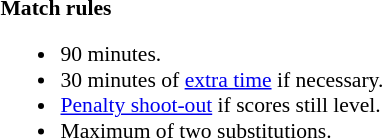<table style="width:100%; font-size:90%;">
<tr>
<td><br><strong>Match rules</strong><ul><li>90 minutes.</li><li>30 minutes of <a href='#'>extra time</a> if necessary.</li><li><a href='#'>Penalty shoot-out</a> if scores still level.</li><li>Maximum of two substitutions.</li></ul></td>
</tr>
</table>
